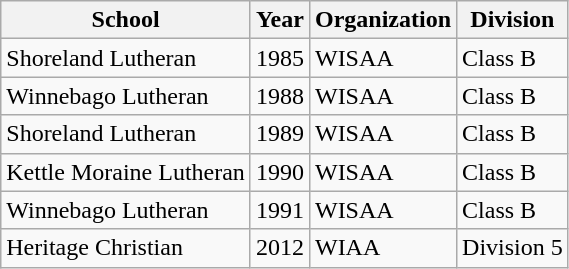<table class="wikitable">
<tr>
<th>School</th>
<th>Year</th>
<th>Organization</th>
<th>Division</th>
</tr>
<tr>
<td>Shoreland Lutheran</td>
<td>1985</td>
<td>WISAA</td>
<td>Class B</td>
</tr>
<tr>
<td>Winnebago Lutheran</td>
<td>1988</td>
<td>WISAA</td>
<td>Class B</td>
</tr>
<tr>
<td>Shoreland Lutheran</td>
<td>1989</td>
<td>WISAA</td>
<td>Class B</td>
</tr>
<tr>
<td>Kettle Moraine Lutheran</td>
<td>1990</td>
<td>WISAA</td>
<td>Class B</td>
</tr>
<tr>
<td>Winnebago Lutheran</td>
<td>1991</td>
<td>WISAA</td>
<td>Class B</td>
</tr>
<tr>
<td>Heritage Christian</td>
<td>2012</td>
<td>WIAA</td>
<td>Division 5</td>
</tr>
</table>
